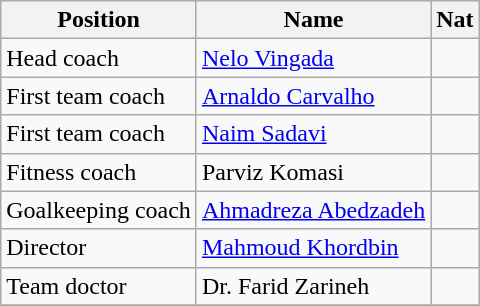<table class="wikitable">
<tr>
<th>Position</th>
<th>Name</th>
<th>Nat</th>
</tr>
<tr>
<td>Head coach</td>
<td><a href='#'>Nelo Vingada</a></td>
<td></td>
</tr>
<tr>
<td>First team coach</td>
<td><a href='#'>Arnaldo Carvalho</a></td>
<td></td>
</tr>
<tr>
<td>First team coach</td>
<td><a href='#'>Naim Sadavi</a></td>
<td></td>
</tr>
<tr>
<td>Fitness coach</td>
<td>Parviz Komasi</td>
<td></td>
</tr>
<tr>
<td>Goalkeeping coach</td>
<td><a href='#'>Ahmadreza Abedzadeh</a></td>
<td></td>
</tr>
<tr>
<td>Director</td>
<td><a href='#'>Mahmoud Khordbin</a></td>
<td></td>
</tr>
<tr>
<td>Team doctor</td>
<td>Dr. Farid Zarineh</td>
<td></td>
</tr>
<tr>
</tr>
</table>
